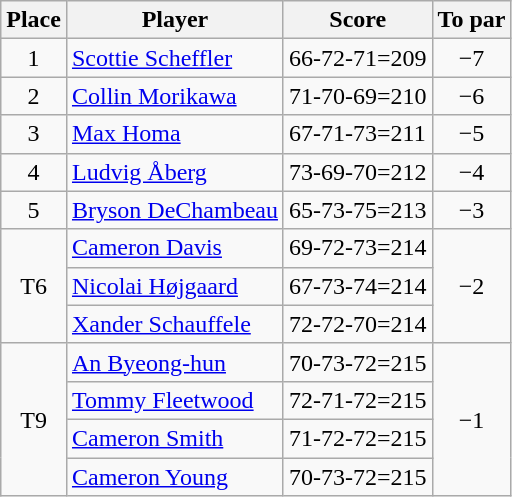<table class="wikitable">
<tr>
<th>Place</th>
<th>Player</th>
<th>Score</th>
<th>To par</th>
</tr>
<tr>
<td align=center>1</td>
<td> <a href='#'>Scottie Scheffler</a></td>
<td>66-72-71=209</td>
<td align=center>−7</td>
</tr>
<tr>
<td align=center>2</td>
<td> <a href='#'>Collin Morikawa</a></td>
<td>71-70-69=210</td>
<td align=center>−6</td>
</tr>
<tr>
<td align=center>3</td>
<td> <a href='#'>Max Homa</a></td>
<td>67-71-73=211</td>
<td align=center>−5</td>
</tr>
<tr>
<td align=center>4</td>
<td> <a href='#'>Ludvig Åberg</a></td>
<td>73-69-70=212</td>
<td align=center>−4</td>
</tr>
<tr>
<td align=center>5</td>
<td> <a href='#'>Bryson DeChambeau</a></td>
<td>65-73-75=213</td>
<td align=center>−3</td>
</tr>
<tr>
<td rowspan=3 align=center>T6</td>
<td> <a href='#'>Cameron Davis</a></td>
<td>69-72-73=214</td>
<td rowspan=3 align=center>−2</td>
</tr>
<tr>
<td> <a href='#'>Nicolai Højgaard</a></td>
<td>67-73-74=214</td>
</tr>
<tr>
<td> <a href='#'>Xander Schauffele</a></td>
<td>72-72-70=214</td>
</tr>
<tr>
<td rowspan=4 align=center>T9</td>
<td> <a href='#'>An Byeong-hun</a></td>
<td>70-73-72=215</td>
<td rowspan=4 align=center>−1</td>
</tr>
<tr>
<td> <a href='#'>Tommy Fleetwood</a></td>
<td>72-71-72=215</td>
</tr>
<tr>
<td> <a href='#'>Cameron Smith</a></td>
<td>71-72-72=215</td>
</tr>
<tr>
<td> <a href='#'>Cameron Young</a></td>
<td>70-73-72=215</td>
</tr>
</table>
